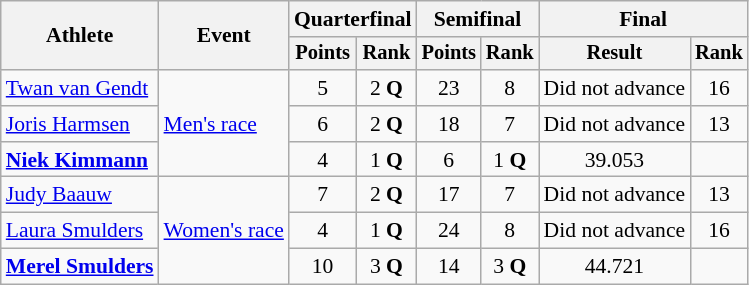<table class="wikitable" style="font-size:90%;">
<tr>
<th rowspan=2>Athlete</th>
<th rowspan=2>Event</th>
<th colspan=2>Quarterfinal</th>
<th colspan=2>Semifinal</th>
<th colspan=2>Final</th>
</tr>
<tr style="font-size:95%">
<th>Points</th>
<th>Rank</th>
<th>Points</th>
<th>Rank</th>
<th>Result</th>
<th>Rank</th>
</tr>
<tr align=center>
<td align=left><a href='#'>Twan van Gendt</a></td>
<td align=left rowspan=3><a href='#'>Men's race</a></td>
<td>5</td>
<td>2 <strong>Q</strong></td>
<td>23</td>
<td>8</td>
<td>Did not advance</td>
<td>16</td>
</tr>
<tr align=center>
<td align=left><a href='#'>Joris Harmsen</a></td>
<td>6</td>
<td>2 <strong>Q</strong></td>
<td>18</td>
<td>7</td>
<td>Did not advance</td>
<td>13</td>
</tr>
<tr align=center>
<td align=left><strong><a href='#'>Niek Kimmann</a></strong></td>
<td>4</td>
<td>1 <strong>Q</strong></td>
<td>6</td>
<td>1 <strong>Q</strong></td>
<td>39.053</td>
<td></td>
</tr>
<tr align=center>
<td align=left><a href='#'>Judy Baauw</a></td>
<td align=left rowspan=3><a href='#'>Women's race</a></td>
<td>7</td>
<td>2 <strong>Q</strong></td>
<td>17</td>
<td>7</td>
<td>Did not advance</td>
<td>13</td>
</tr>
<tr align=center>
<td align=left><a href='#'>Laura Smulders</a></td>
<td>4</td>
<td>1  <strong>Q</strong></td>
<td>24</td>
<td>8</td>
<td>Did not advance</td>
<td>16</td>
</tr>
<tr align=center>
<td align=left><strong><a href='#'>Merel Smulders</a></strong></td>
<td>10</td>
<td>3 <strong>Q</strong></td>
<td>14</td>
<td>3 <strong>Q</strong></td>
<td>44.721</td>
<td></td>
</tr>
</table>
